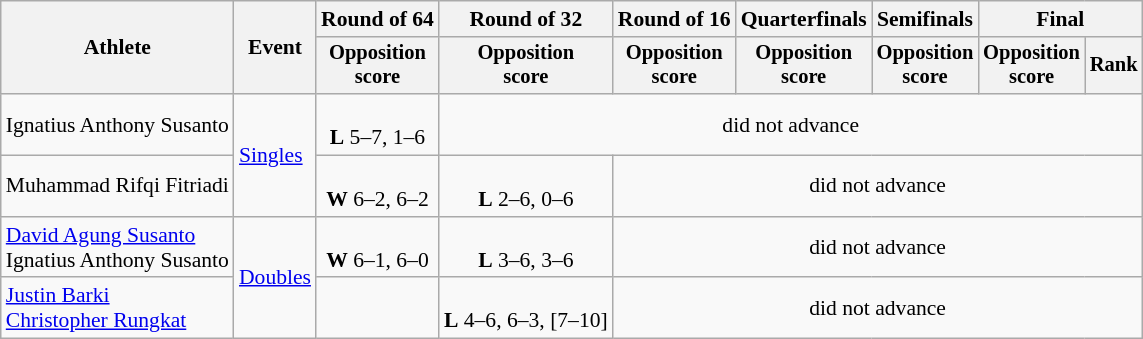<table class=wikitable style="font-size:90%; text-align:center;">
<tr>
<th rowspan="2">Athlete</th>
<th rowspan="2">Event</th>
<th>Round of 64</th>
<th>Round of 32</th>
<th>Round of 16</th>
<th>Quarterfinals</th>
<th>Semifinals</th>
<th colspan=2>Final</th>
</tr>
<tr style="font-size:95%">
<th>Opposition<br> score</th>
<th>Opposition<br> score</th>
<th>Opposition<br> score</th>
<th>Opposition<br> score</th>
<th>Opposition<br> score</th>
<th>Opposition<br> score</th>
<th>Rank</th>
</tr>
<tr>
<td align=left>Ignatius Anthony Susanto</td>
<td align=left rowspan=2><a href='#'>Singles</a></td>
<td><br><strong>L</strong> 5–7, 1–6</td>
<td colspan=6>did not advance</td>
</tr>
<tr>
<td align=left>Muhammad Rifqi Fitriadi</td>
<td><br><strong>W</strong> 6–2, 6–2</td>
<td><br><strong>L</strong> 2–6, 0–6</td>
<td colspan=5>did not advance</td>
</tr>
<tr>
<td align=left><a href='#'>David Agung Susanto</a><br>Ignatius Anthony Susanto</td>
<td align=left rowspan=2><a href='#'>Doubles</a></td>
<td><br><strong>W</strong> 6–1, 6–0</td>
<td><br><strong>L</strong> 3–6, 3–6</td>
<td colspan=5>did not advance</td>
</tr>
<tr>
<td align=left><a href='#'>Justin Barki</a><br><a href='#'>Christopher Rungkat</a></td>
<td></td>
<td><br><strong>L</strong> 4–6, 6–3, [7–10]</td>
<td colspan=5>did not advance</td>
</tr>
</table>
